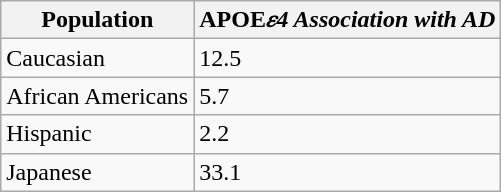<table class="wikitable">
<tr>
<th>Population</th>
<th>APOE<em>𝜀4 Association with AD</em></th>
</tr>
<tr>
<td>Caucasian</td>
<td>12.5</td>
</tr>
<tr>
<td>African Americans</td>
<td>5.7</td>
</tr>
<tr>
<td>Hispanic</td>
<td>2.2</td>
</tr>
<tr>
<td>Japanese</td>
<td>33.1</td>
</tr>
</table>
